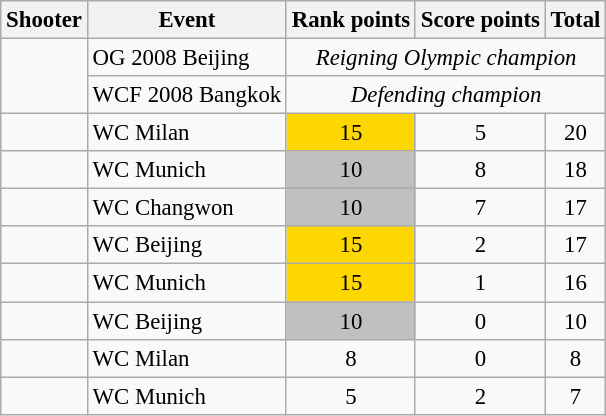<table class="wikitable" style="font-size: 95%">
<tr>
<th>Shooter</th>
<th>Event</th>
<th>Rank points</th>
<th>Score points</th>
<th>Total</th>
</tr>
<tr>
<td rowspan=2></td>
<td>OG 2008 Beijing</td>
<td colspan=3 style="text-align: center"><em>Reigning Olympic champion</em></td>
</tr>
<tr>
<td>WCF 2008 Bangkok</td>
<td colspan=3 style="text-align: center"><em>Defending champion</em></td>
</tr>
<tr>
<td></td>
<td>WC Milan</td>
<td style="text-align: center; background: gold">15</td>
<td style="text-align: center">5</td>
<td style="text-align: center">20</td>
</tr>
<tr>
<td></td>
<td>WC Munich</td>
<td style="text-align: center; background: silver">10</td>
<td style="text-align: center">8</td>
<td style="text-align: center">18</td>
</tr>
<tr>
<td></td>
<td>WC Changwon</td>
<td style="text-align: center; background: silver">10</td>
<td style="text-align: center">7</td>
<td style="text-align: center">17</td>
</tr>
<tr>
<td></td>
<td>WC Beijing</td>
<td style="text-align: center; background: gold">15</td>
<td style="text-align: center">2</td>
<td style="text-align: center">17</td>
</tr>
<tr>
<td></td>
<td>WC Munich</td>
<td style="text-align: center; background: gold">15</td>
<td style="text-align: center">1</td>
<td style="text-align: center">16</td>
</tr>
<tr>
<td></td>
<td>WC Beijing</td>
<td style="text-align: center; background: silver">10</td>
<td style="text-align: center">0</td>
<td style="text-align: center">10</td>
</tr>
<tr>
<td></td>
<td>WC Milan</td>
<td style="text-align: center; background: bronze">8</td>
<td style="text-align: center">0</td>
<td style="text-align: center">8</td>
</tr>
<tr>
<td></td>
<td>WC Munich</td>
<td style="text-align: center">5</td>
<td style="text-align: center">2</td>
<td style="text-align: center">7</td>
</tr>
</table>
